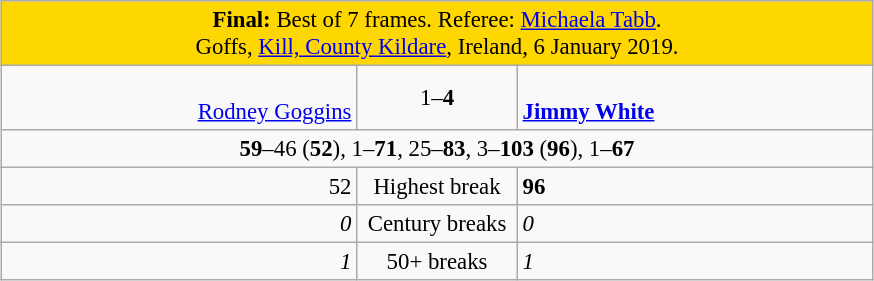<table class="wikitable" style="font-size: 95%; margin: 1em auto 1em auto;">
<tr>
<td colspan="3" align="center" bgcolor="#ffd700"><strong>Final:</strong> Best of 7 frames. Referee: <a href='#'>Michaela Tabb</a>. <br>Goffs, <a href='#'>Kill, County Kildare</a>, Ireland, 6 January 2019.</td>
</tr>
<tr>
<td width="230" align="right"><br><a href='#'>Rodney Goggins</a></td>
<td width="100" align="center">1–<strong>4</strong></td>
<td width="230"><br><strong><a href='#'>Jimmy White</a></strong></td>
</tr>
<tr>
<td colspan="3" align="center" style="font-size: 100%"><strong>59</strong>–46 (<strong>52</strong>), 1–<strong>71</strong>, 25–<strong>83</strong>, 3–<strong>103</strong> (<strong>96</strong>), 1–<strong>67</strong></td>
</tr>
<tr>
<td align="right">52</td>
<td align="center">Highest break</td>
<td><strong>96</strong></td>
</tr>
<tr>
<td align="right"><em>0</em></td>
<td align="center">Century breaks</td>
<td><em>0</em></td>
</tr>
<tr>
<td align="right"><em>1</em></td>
<td align="center">50+ breaks</td>
<td><em>1</em></td>
</tr>
</table>
